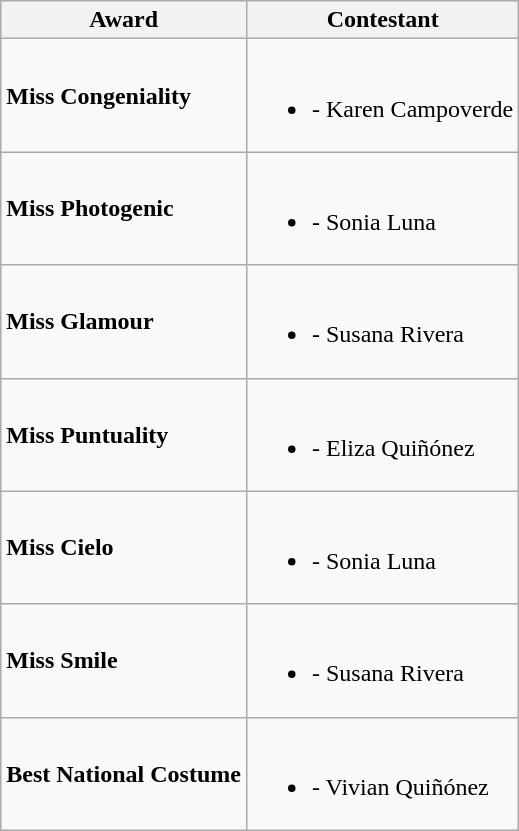<table class="wikitable">
<tr>
<th>Award</th>
<th>Contestant</th>
</tr>
<tr>
<td><strong>Miss Congeniality</strong></td>
<td><br><ul><li><strong></strong> - Karen Campoverde</li></ul></td>
</tr>
<tr>
<td><strong>Miss Photogenic</strong></td>
<td><br><ul><li><strong></strong> - Sonia Luna</li></ul></td>
</tr>
<tr>
<td><strong>Miss Glamour</strong></td>
<td><br><ul><li><strong></strong> - Susana Rivera</li></ul></td>
</tr>
<tr>
<td><strong>Miss Puntuality</strong></td>
<td><br><ul><li><strong></strong> - Eliza Quiñónez</li></ul></td>
</tr>
<tr>
<td><strong>Miss Cielo</strong></td>
<td><br><ul><li><strong></strong> - Sonia Luna</li></ul></td>
</tr>
<tr>
<td><strong>Miss Smile</strong></td>
<td><br><ul><li><strong></strong> - Susana Rivera</li></ul></td>
</tr>
<tr>
<td><strong>Best National Costume</strong></td>
<td><br><ul><li><strong></strong> - Vivian Quiñónez</li></ul></td>
</tr>
</table>
